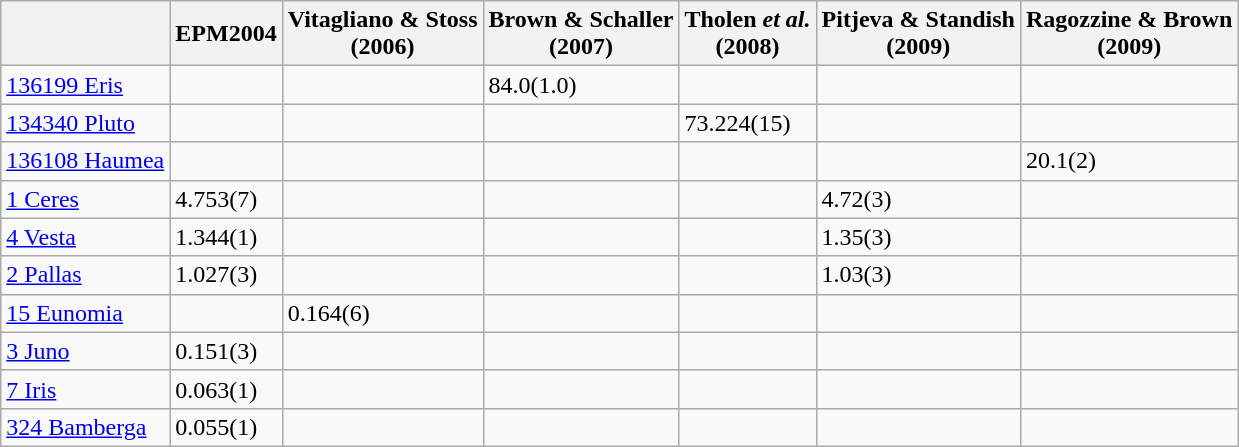<table class="wikitable" style="margin-left: 20px;">
<tr>
<th> </th>
<th>EPM2004</th>
<th>Vitagliano & Stoss <br> (2006)</th>
<th>Brown & Schaller <br> (2007)</th>
<th>Tholen <em>et al.</em> <br> (2008)</th>
<th>Pitjeva & Standish <br> (2009)</th>
<th>Ragozzine & Brown <br> (2009)</th>
</tr>
<tr>
<td><a href='#'>136199 Eris</a></td>
<td> </td>
<td> </td>
<td>84.0(1.0)</td>
<td> </td>
<td> </td>
<td> </td>
</tr>
<tr>
<td><a href='#'>134340 Pluto</a></td>
<td> </td>
<td> </td>
<td> </td>
<td>73.224(15) </td>
<td> </td>
<td> </td>
</tr>
<tr>
<td><a href='#'>136108 Haumea</a></td>
<td> </td>
<td> </td>
<td> </td>
<td> </td>
<td> </td>
<td>20.1(2)</td>
</tr>
<tr>
<td><a href='#'>1 Ceres</a></td>
<td>4.753(7)</td>
<td> </td>
<td> </td>
<td> </td>
<td>4.72(3)</td>
<td> </td>
</tr>
<tr>
<td><a href='#'>4 Vesta</a></td>
<td>1.344(1)</td>
<td> </td>
<td> </td>
<td> </td>
<td>1.35(3)</td>
<td> </td>
</tr>
<tr>
<td><a href='#'>2 Pallas</a></td>
<td>1.027(3)</td>
<td> </td>
<td> </td>
<td> </td>
<td>1.03(3)</td>
<td> </td>
</tr>
<tr>
<td><a href='#'>15 Eunomia</a></td>
<td> </td>
<td>0.164(6)</td>
<td> </td>
<td> </td>
<td> </td>
<td> </td>
</tr>
<tr>
<td><a href='#'>3 Juno</a></td>
<td>0.151(3)</td>
<td> </td>
<td> </td>
<td> </td>
<td> </td>
<td> </td>
</tr>
<tr>
<td><a href='#'>7 Iris</a></td>
<td>0.063(1)</td>
<td> </td>
<td> </td>
<td> </td>
<td> </td>
<td> </td>
</tr>
<tr>
<td><a href='#'>324 Bamberga</a></td>
<td>0.055(1)</td>
<td> </td>
<td> </td>
<td> </td>
<td> </td>
<td> </td>
</tr>
</table>
